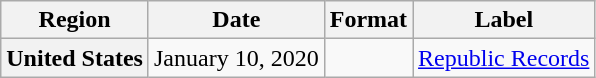<table class="wikitable sortable plainrowheaders" style="text-align:center;">
<tr>
<th>Region</th>
<th>Date</th>
<th>Format</th>
<th>Label</th>
</tr>
<tr>
<th scope="row">United States</th>
<td>January 10, 2020</td>
<td></td>
<td><a href='#'>Republic Records</a></td>
</tr>
</table>
